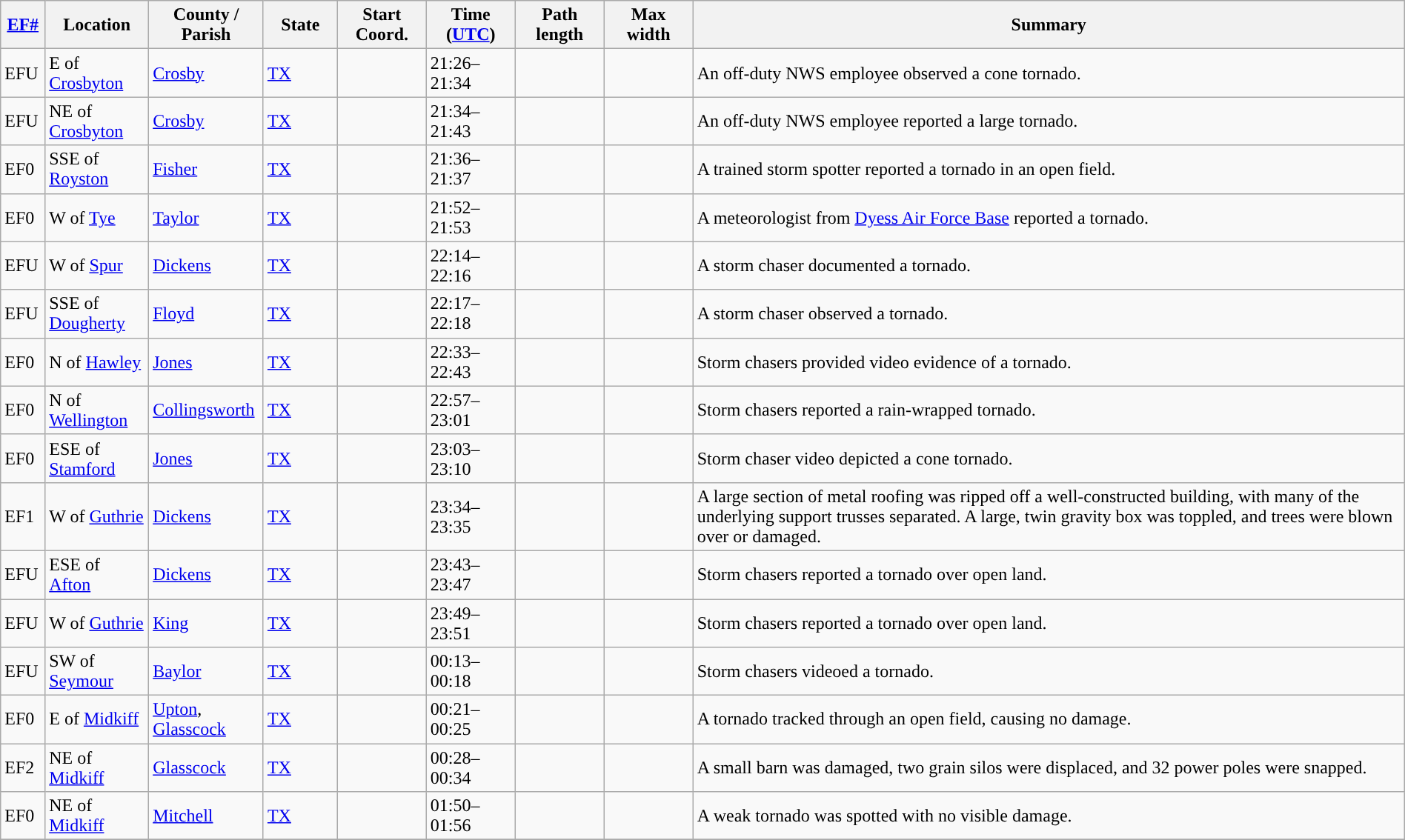<table class="wikitable sortable" style="width:100%;">
<tr>
<th scope="col" style="width:3%; text-align:center;"><a href='#'>EF#</a></th>
<th scope="col" style="width:7%; text-align:center;" class="unsortable">Location</th>
<th scope="col" style="width:6%; text-align:center;" class="unsortable">County / Parish</th>
<th scope="col" style="width:5%; text-align:center;">State</th>
<th scope="col" style="width:6%; text-align:center;">Start Coord.</th>
<th scope="col" style="width:6%; text-align:center;">Time (<a href='#'>UTC</a>)</th>
<th scope="col" style="width:6%; text-align:center;">Path length</th>
<th scope="col" style="width:6%; text-align:center;">Max width</th>
<th scope="col" class="unsortable" style="width:48%; text-align:center;">Summary</th>
</tr>
<tr>
<td>EFU</td>
<td>E of <a href='#'>Crosbyton</a></td>
<td><a href='#'>Crosby</a></td>
<td><a href='#'>TX</a></td>
<td></td>
<td>21:26–21:34</td>
<td></td>
<td></td>
<td>An off-duty NWS employee observed a cone tornado.</td>
</tr>
<tr>
<td>EFU</td>
<td>NE of <a href='#'>Crosbyton</a></td>
<td><a href='#'>Crosby</a></td>
<td><a href='#'>TX</a></td>
<td></td>
<td>21:34–21:43</td>
<td></td>
<td></td>
<td>An off-duty NWS employee reported a large tornado.</td>
</tr>
<tr>
<td>EF0</td>
<td>SSE of <a href='#'>Royston</a></td>
<td><a href='#'>Fisher</a></td>
<td><a href='#'>TX</a></td>
<td></td>
<td>21:36–21:37</td>
<td></td>
<td></td>
<td>A trained storm spotter reported a tornado in an open field.</td>
</tr>
<tr>
<td>EF0</td>
<td>W of <a href='#'>Tye</a></td>
<td><a href='#'>Taylor</a></td>
<td><a href='#'>TX</a></td>
<td></td>
<td>21:52–21:53</td>
<td></td>
<td></td>
<td>A meteorologist from <a href='#'>Dyess Air Force Base</a> reported a tornado.</td>
</tr>
<tr>
<td>EFU</td>
<td>W of <a href='#'>Spur</a></td>
<td><a href='#'>Dickens</a></td>
<td><a href='#'>TX</a></td>
<td></td>
<td>22:14–22:16</td>
<td></td>
<td></td>
<td>A storm chaser documented a tornado.</td>
</tr>
<tr>
<td>EFU</td>
<td>SSE of <a href='#'>Dougherty</a></td>
<td><a href='#'>Floyd</a></td>
<td><a href='#'>TX</a></td>
<td></td>
<td>22:17–22:18</td>
<td></td>
<td></td>
<td>A storm chaser observed a tornado.</td>
</tr>
<tr>
<td>EF0</td>
<td>N of <a href='#'>Hawley</a></td>
<td><a href='#'>Jones</a></td>
<td><a href='#'>TX</a></td>
<td></td>
<td>22:33–22:43</td>
<td></td>
<td></td>
<td>Storm chasers provided video evidence of a tornado.</td>
</tr>
<tr>
<td>EF0</td>
<td>N of <a href='#'>Wellington</a></td>
<td><a href='#'>Collingsworth</a></td>
<td><a href='#'>TX</a></td>
<td></td>
<td>22:57–23:01</td>
<td></td>
<td></td>
<td>Storm chasers reported a rain-wrapped tornado.</td>
</tr>
<tr>
<td>EF0</td>
<td>ESE of <a href='#'>Stamford</a></td>
<td><a href='#'>Jones</a></td>
<td><a href='#'>TX</a></td>
<td></td>
<td>23:03–23:10</td>
<td></td>
<td></td>
<td>Storm chaser video depicted a cone tornado.</td>
</tr>
<tr>
<td>EF1</td>
<td>W of <a href='#'>Guthrie</a></td>
<td><a href='#'>Dickens</a></td>
<td><a href='#'>TX</a></td>
<td></td>
<td>23:34–23:35</td>
<td></td>
<td></td>
<td>A large section of metal roofing was ripped off a well-constructed building, with many of the underlying support trusses separated. A large, twin gravity box was toppled, and trees were blown over or damaged.</td>
</tr>
<tr>
<td>EFU</td>
<td>ESE of <a href='#'>Afton</a></td>
<td><a href='#'>Dickens</a></td>
<td><a href='#'>TX</a></td>
<td></td>
<td>23:43–23:47</td>
<td></td>
<td></td>
<td>Storm chasers reported a tornado over open land.</td>
</tr>
<tr>
<td>EFU</td>
<td>W of <a href='#'>Guthrie</a></td>
<td><a href='#'>King</a></td>
<td><a href='#'>TX</a></td>
<td></td>
<td>23:49–23:51</td>
<td></td>
<td></td>
<td>Storm chasers reported a tornado over open land.</td>
</tr>
<tr>
<td>EFU</td>
<td>SW of <a href='#'>Seymour</a></td>
<td><a href='#'>Baylor</a></td>
<td><a href='#'>TX</a></td>
<td></td>
<td>00:13–00:18</td>
<td></td>
<td></td>
<td>Storm chasers videoed a tornado.</td>
</tr>
<tr>
<td>EF0</td>
<td>E of <a href='#'>Midkiff</a></td>
<td><a href='#'>Upton</a>, <a href='#'>Glasscock</a></td>
<td><a href='#'>TX</a></td>
<td></td>
<td>00:21–00:25</td>
<td></td>
<td></td>
<td>A tornado tracked through an open field, causing no damage.</td>
</tr>
<tr>
<td>EF2</td>
<td>NE of <a href='#'>Midkiff</a></td>
<td><a href='#'>Glasscock</a></td>
<td><a href='#'>TX</a></td>
<td></td>
<td>00:28–00:34</td>
<td></td>
<td></td>
<td>A small barn was damaged, two grain silos were displaced, and 32 power poles were snapped.</td>
</tr>
<tr>
<td>EF0</td>
<td>NE of <a href='#'>Midkiff</a></td>
<td><a href='#'>Mitchell</a></td>
<td><a href='#'>TX</a></td>
<td></td>
<td>01:50–01:56</td>
<td></td>
<td></td>
<td>A weak tornado was spotted with no visible damage.</td>
</tr>
<tr>
</tr>
</table>
